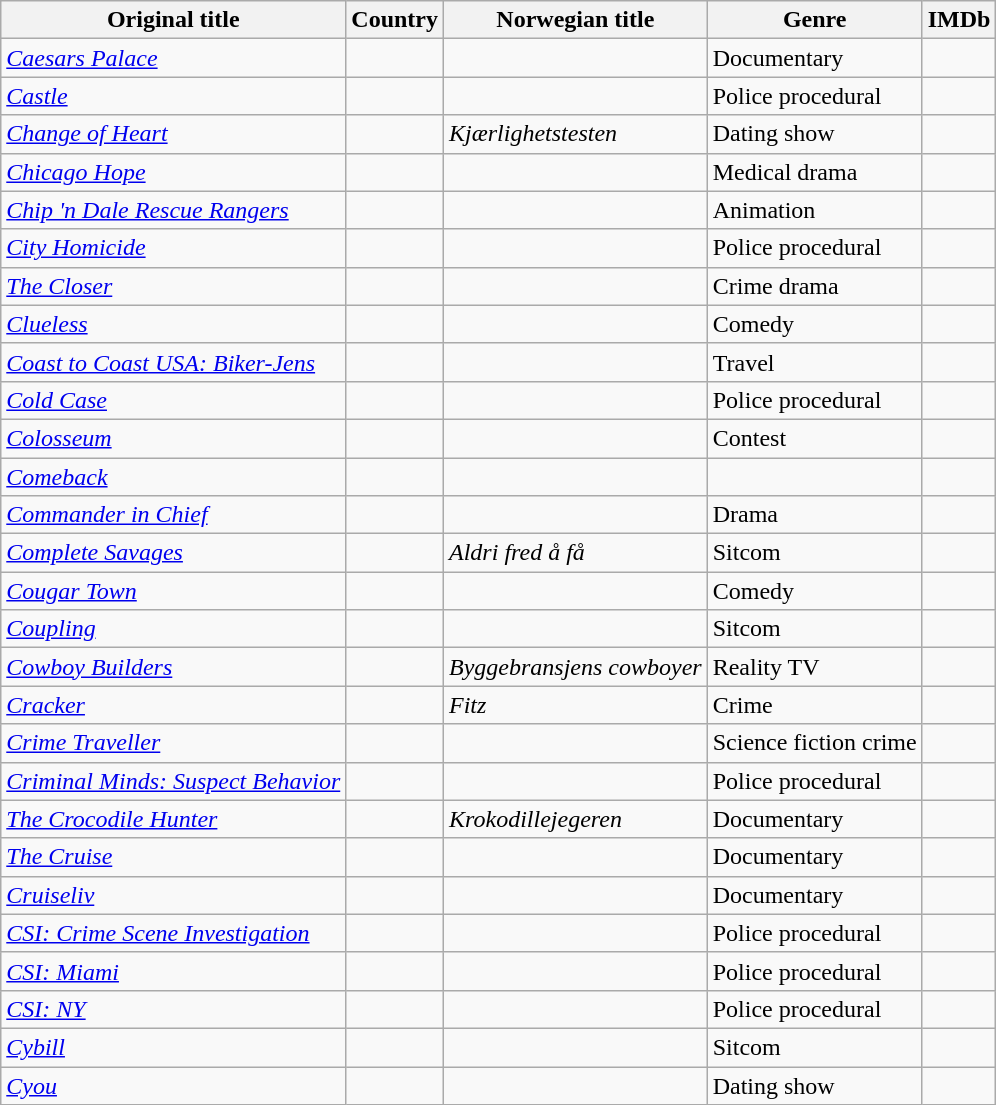<table class="wikitable">
<tr>
<th>Original title</th>
<th>Country</th>
<th>Norwegian title</th>
<th>Genre</th>
<th>IMDb</th>
</tr>
<tr>
<td><em><a href='#'>Caesars Palace</a></em></td>
<td></td>
<td></td>
<td>Documentary</td>
<td></td>
</tr>
<tr>
<td><em><a href='#'>Castle</a></em></td>
<td></td>
<td></td>
<td>Police procedural</td>
<td></td>
</tr>
<tr>
<td><em><a href='#'>Change of Heart</a></em></td>
<td></td>
<td><em>Kjærlighetstesten</em></td>
<td>Dating show</td>
<td></td>
</tr>
<tr>
<td><em><a href='#'>Chicago Hope</a> </em></td>
<td></td>
<td></td>
<td>Medical drama</td>
<td></td>
</tr>
<tr>
<td><em><a href='#'>Chip 'n Dale Rescue Rangers</a></em></td>
<td></td>
<td></td>
<td>Animation</td>
<td></td>
</tr>
<tr>
<td><em><a href='#'>City Homicide</a></em></td>
<td></td>
<td></td>
<td>Police procedural</td>
<td></td>
</tr>
<tr>
<td><em><a href='#'>The Closer</a></em></td>
<td></td>
<td></td>
<td>Crime drama</td>
<td></td>
</tr>
<tr>
<td><em><a href='#'>Clueless</a></em></td>
<td></td>
<td></td>
<td>Comedy</td>
<td></td>
</tr>
<tr>
<td><em><a href='#'>Coast to Coast USA: Biker-Jens</a></em></td>
<td></td>
<td></td>
<td>Travel</td>
<td></td>
</tr>
<tr>
<td><em><a href='#'>Cold Case</a></em></td>
<td></td>
<td></td>
<td>Police procedural</td>
<td></td>
</tr>
<tr>
<td><em><a href='#'>Colosseum</a></em></td>
<td></td>
<td></td>
<td>Contest</td>
<td></td>
</tr>
<tr>
<td><em><a href='#'>Comeback</a></em></td>
<td></td>
<td></td>
<td></td>
<td></td>
</tr>
<tr>
<td><em><a href='#'>Commander in Chief</a></em></td>
<td></td>
<td></td>
<td>Drama</td>
<td></td>
</tr>
<tr>
<td><em><a href='#'>Complete Savages</a></em></td>
<td></td>
<td><em>Aldri fred å få</em></td>
<td>Sitcom</td>
<td></td>
</tr>
<tr>
<td><em><a href='#'>Cougar Town</a></em></td>
<td></td>
<td></td>
<td>Comedy</td>
<td></td>
</tr>
<tr>
<td><em><a href='#'>Coupling</a></em></td>
<td></td>
<td></td>
<td>Sitcom</td>
<td></td>
</tr>
<tr>
<td><em><a href='#'>Cowboy Builders</a></em></td>
<td></td>
<td><em>Byggebransjens cowboyer</em></td>
<td>Reality TV</td>
<td></td>
</tr>
<tr>
<td><em><a href='#'>Cracker</a></em></td>
<td></td>
<td><em>Fitz</em></td>
<td>Crime</td>
<td></td>
</tr>
<tr>
<td><em><a href='#'>Crime Traveller</a></em></td>
<td></td>
<td></td>
<td>Science fiction crime</td>
<td></td>
</tr>
<tr>
<td><em><a href='#'>Criminal Minds: Suspect Behavior</a></em></td>
<td></td>
<td></td>
<td>Police procedural</td>
<td></td>
</tr>
<tr>
<td><em><a href='#'>The Crocodile Hunter</a></em></td>
<td></td>
<td><em>Krokodillejegeren</em></td>
<td>Documentary</td>
<td></td>
</tr>
<tr>
<td><em><a href='#'>The Cruise</a></em></td>
<td></td>
<td></td>
<td>Documentary</td>
<td></td>
</tr>
<tr>
<td><em><a href='#'>Cruiseliv</a></em></td>
<td></td>
<td></td>
<td>Documentary</td>
<td></td>
</tr>
<tr>
<td><em><a href='#'>CSI: Crime Scene Investigation</a></em></td>
<td></td>
<td></td>
<td>Police procedural</td>
<td></td>
</tr>
<tr>
<td><em><a href='#'>CSI: Miami</a></em></td>
<td></td>
<td></td>
<td>Police procedural</td>
<td></td>
</tr>
<tr>
<td><em><a href='#'>CSI: NY</a></em></td>
<td></td>
<td></td>
<td>Police procedural</td>
<td></td>
</tr>
<tr>
<td><em><a href='#'>Cybill</a></em></td>
<td></td>
<td></td>
<td>Sitcom</td>
<td></td>
</tr>
<tr>
<td><em><a href='#'>Cyou</a></em></td>
<td></td>
<td></td>
<td>Dating show</td>
<td></td>
</tr>
</table>
